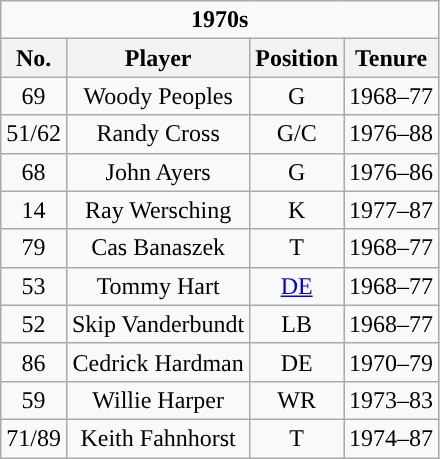<table class="wikitable" style="text-align:center">
<tr>
<td colspan="4"><strong>1970s</strong></td>
</tr>
<tr>
<th>No.</th>
<th>Player</th>
<th>Position</th>
<th>Tenure</th>
</tr>
<tr>
<td>69</td>
<td>Woody Peoples</td>
<td>G</td>
<td>1968–77</td>
</tr>
<tr>
<td>51/62</td>
<td>Randy Cross</td>
<td>G/C</td>
<td>1976–88</td>
</tr>
<tr>
<td>68</td>
<td>John Ayers</td>
<td>G</td>
<td>1976–86</td>
</tr>
<tr>
<td>14</td>
<td>Ray Wersching</td>
<td>K</td>
<td>1977–87</td>
</tr>
<tr>
<td>79</td>
<td>Cas Banaszek</td>
<td>T</td>
<td>1968–77</td>
</tr>
<tr>
<td>53</td>
<td>Tommy Hart</td>
<td><a href='#'>DE</a></td>
<td>1968–77</td>
</tr>
<tr>
<td>52</td>
<td>Skip Vanderbundt</td>
<td>LB</td>
<td>1968–77</td>
</tr>
<tr>
<td>86</td>
<td>Cedrick Hardman</td>
<td>DE</td>
<td>1970–79</td>
</tr>
<tr>
<td>59</td>
<td>Willie Harper</td>
<td>WR</td>
<td>1973–83</td>
</tr>
<tr>
<td>71/89</td>
<td>Keith Fahnhorst</td>
<td>T</td>
<td>1974–87</td>
</tr>
</table>
